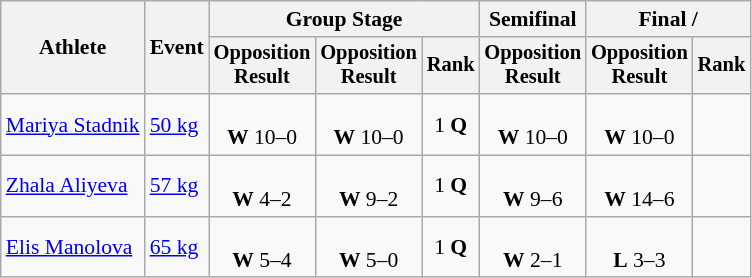<table class=wikitable style=font-size:90%;text-align:center>
<tr>
<th rowspan=2>Athlete</th>
<th rowspan=2>Event</th>
<th colspan=3>Group Stage</th>
<th>Semifinal</th>
<th colspan=2>Final / </th>
</tr>
<tr style=font-size:95%>
<th>Opposition<br>Result</th>
<th>Opposition<br>Result</th>
<th>Rank</th>
<th>Opposition<br>Result</th>
<th>Opposition<br>Result</th>
<th>Rank</th>
</tr>
<tr>
<td align=left><a href='#'>Mariya Stadnik</a></td>
<td align=left><a href='#'>50 kg</a></td>
<td><br><strong>W</strong> 10–0</td>
<td><br><strong>W</strong> 10–0</td>
<td>1 <strong>Q</strong></td>
<td><br><strong>W</strong> 10–0</td>
<td><br><strong>W</strong> 10–0</td>
<td></td>
</tr>
<tr>
<td align=left><a href='#'>Zhala Aliyeva</a></td>
<td align=left><a href='#'>57 kg</a></td>
<td><br><strong>W</strong> 4–2</td>
<td><br><strong>W</strong> 9–2</td>
<td>1 <strong>Q</strong></td>
<td><br><strong>W</strong> 9–6</td>
<td><br><strong>W</strong> 14–6</td>
<td></td>
</tr>
<tr>
<td align=left><a href='#'>Elis Manolova</a></td>
<td align=left><a href='#'>65 kg</a></td>
<td><br><strong>W</strong> 5–4</td>
<td><br><strong>W</strong> 5–0</td>
<td>1 <strong>Q</strong></td>
<td><br><strong>W</strong> 2–1</td>
<td><br><strong>L</strong> 3–3</td>
<td></td>
</tr>
</table>
